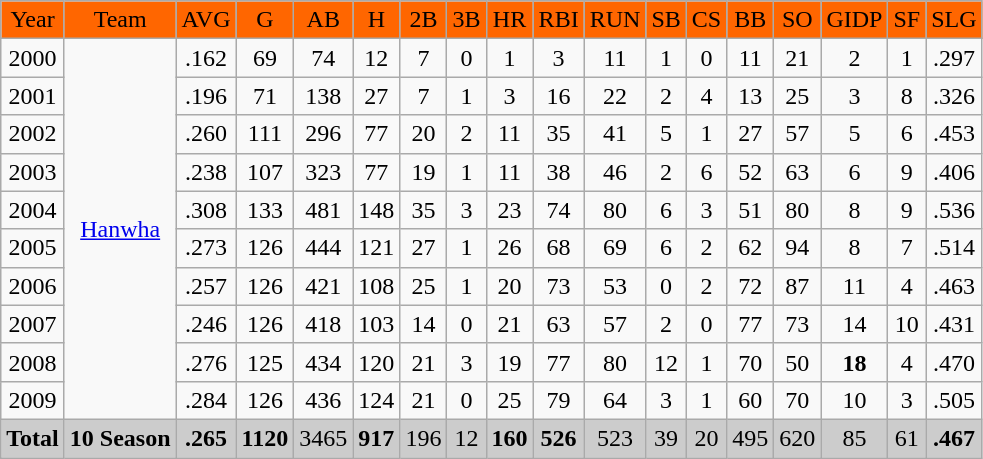<table class="wikitable" style="text-align: center;">
<tr style="background:#ff6600;">
<td><span>Year</span></td>
<td><span>Team</span></td>
<td><span>AVG</span></td>
<td><span>G</span></td>
<td><span> AB</span></td>
<td><span> H</span></td>
<td><span> 2B</span></td>
<td><span>3B</span></td>
<td><span>HR</span></td>
<td><span>RBI</span></td>
<td><span>RUN</span></td>
<td><span>SB</span></td>
<td><span>CS</span></td>
<td><span>BB</span></td>
<td><span>SO</span></td>
<td><span>GIDP</span></td>
<td><span>SF</span></td>
<td><span>SLG</span></td>
</tr>
<tr>
<td>2000</td>
<td rowspan="10" style="text-align:center;"><a href='#'>Hanwha</a></td>
<td>.162</td>
<td>69</td>
<td>74</td>
<td>12</td>
<td>7</td>
<td>0</td>
<td>1</td>
<td>3</td>
<td>11</td>
<td>1</td>
<td>0</td>
<td>11</td>
<td>21</td>
<td>2</td>
<td>1</td>
<td>.297</td>
</tr>
<tr>
<td>2001</td>
<td>.196</td>
<td>71</td>
<td>138</td>
<td>27</td>
<td>7</td>
<td>1</td>
<td>3</td>
<td>16</td>
<td>22</td>
<td>2</td>
<td>4</td>
<td>13</td>
<td>25</td>
<td>3</td>
<td>8</td>
<td>.326</td>
</tr>
<tr>
<td>2002</td>
<td>.260</td>
<td>111</td>
<td>296</td>
<td>77</td>
<td>20</td>
<td>2</td>
<td>11</td>
<td>35</td>
<td>41</td>
<td>5</td>
<td>1</td>
<td>27</td>
<td>57</td>
<td>5</td>
<td>6</td>
<td>.453</td>
</tr>
<tr>
<td>2003</td>
<td>.238</td>
<td>107</td>
<td>323</td>
<td>77</td>
<td>19</td>
<td>1</td>
<td>11</td>
<td>38</td>
<td>46</td>
<td>2</td>
<td>6</td>
<td>52</td>
<td>63</td>
<td>6</td>
<td>9</td>
<td>.406</td>
</tr>
<tr>
<td>2004</td>
<td>.308</td>
<td>133</td>
<td>481</td>
<td>148</td>
<td>35</td>
<td>3</td>
<td>23</td>
<td>74</td>
<td>80</td>
<td>6</td>
<td>3</td>
<td>51</td>
<td>80</td>
<td>8</td>
<td>9</td>
<td>.536</td>
</tr>
<tr>
<td>2005</td>
<td>.273</td>
<td>126</td>
<td>444</td>
<td>121</td>
<td>27</td>
<td>1</td>
<td>26</td>
<td>68</td>
<td>69</td>
<td>6</td>
<td>2</td>
<td>62</td>
<td>94</td>
<td>8</td>
<td>7</td>
<td>.514</td>
</tr>
<tr>
<td>2006</td>
<td>.257</td>
<td>126</td>
<td>421</td>
<td>108</td>
<td>25</td>
<td>1</td>
<td>20</td>
<td>73</td>
<td>53</td>
<td>0</td>
<td>2</td>
<td>72</td>
<td>87</td>
<td>11</td>
<td>4</td>
<td>.463</td>
</tr>
<tr>
<td>2007</td>
<td>.246</td>
<td>126</td>
<td>418</td>
<td>103</td>
<td>14</td>
<td>0</td>
<td>21</td>
<td>63</td>
<td>57</td>
<td>2</td>
<td>0</td>
<td>77</td>
<td>73</td>
<td>14</td>
<td>10</td>
<td>.431</td>
</tr>
<tr>
<td>2008</td>
<td>.276</td>
<td>125</td>
<td>434</td>
<td>120</td>
<td>21</td>
<td>3</td>
<td>19</td>
<td>77</td>
<td>80</td>
<td>12</td>
<td>1</td>
<td>70</td>
<td>50</td>
<td><strong>18</strong></td>
<td>4</td>
<td>.470</td>
</tr>
<tr>
<td>2009</td>
<td>.284</td>
<td>126</td>
<td>436</td>
<td>124</td>
<td>21</td>
<td>0</td>
<td>25</td>
<td>79</td>
<td>64</td>
<td>3</td>
<td>1</td>
<td>60</td>
<td>70</td>
<td>10</td>
<td>3</td>
<td>.505</td>
</tr>
<tr style="background:#cccccc;">
<td><strong>Total</strong></td>
<td><strong>10 Season</strong></td>
<td><strong>.265</strong></td>
<td><strong>1120</strong></td>
<td>3465</td>
<td><strong>917</strong></td>
<td>196</td>
<td>12</td>
<td><strong>160</strong></td>
<td><strong>526</strong></td>
<td>523</td>
<td>39</td>
<td>20</td>
<td>495</td>
<td>620</td>
<td>85</td>
<td>61</td>
<td><strong>.467</strong></td>
</tr>
</table>
